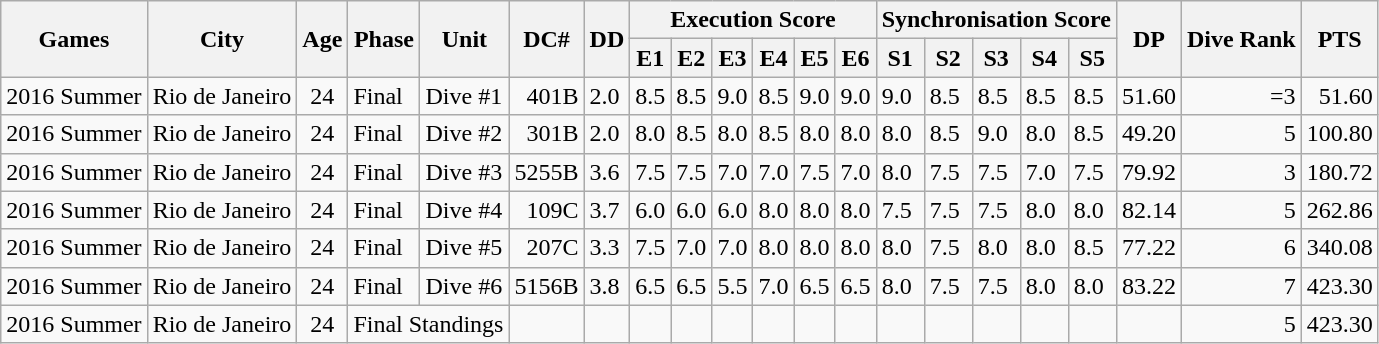<table class="wikitable">
<tr>
<th rowspan="2">Games</th>
<th rowspan="2">City</th>
<th rowspan="2">Age</th>
<th rowspan="2">Phase</th>
<th rowspan="2">Unit</th>
<th rowspan="2">DC#</th>
<th rowspan="2">DD</th>
<th colspan="6">Execution Score</th>
<th colspan="5">Synchronisation Score</th>
<th rowspan="2">DP</th>
<th rowspan="2">Dive Rank</th>
<th rowspan="2">PTS</th>
</tr>
<tr>
<th>E1</th>
<th>E2</th>
<th>E3</th>
<th>E4</th>
<th>E5</th>
<th>E6</th>
<th>S1</th>
<th>S2</th>
<th>S3</th>
<th>S4</th>
<th>S5</th>
</tr>
<tr>
<td>2016 Summer</td>
<td>Rio de Janeiro</td>
<td align="center">24</td>
<td>Final</td>
<td>Dive #1</td>
<td align="right">401B</td>
<td>2.0</td>
<td>8.5</td>
<td>8.5</td>
<td>9.0</td>
<td>8.5</td>
<td>9.0</td>
<td>9.0</td>
<td>9.0</td>
<td>8.5</td>
<td>8.5</td>
<td>8.5</td>
<td>8.5</td>
<td align="right">51.60</td>
<td align="right">=3</td>
<td align="right">51.60</td>
</tr>
<tr>
<td>2016 Summer</td>
<td>Rio de Janeiro</td>
<td align="center">24</td>
<td>Final</td>
<td>Dive #2</td>
<td align="right">301B</td>
<td>2.0</td>
<td>8.0</td>
<td>8.5</td>
<td>8.0</td>
<td>8.5</td>
<td>8.0</td>
<td>8.0</td>
<td>8.0</td>
<td>8.5</td>
<td>9.0</td>
<td>8.0</td>
<td>8.5</td>
<td align="right">49.20</td>
<td align="right">5</td>
<td align="right">100.80</td>
</tr>
<tr>
<td>2016 Summer</td>
<td>Rio de Janeiro</td>
<td align="center">24</td>
<td>Final</td>
<td>Dive #3</td>
<td align="right">5255B</td>
<td>3.6</td>
<td>7.5</td>
<td>7.5</td>
<td>7.0</td>
<td>7.0</td>
<td>7.5</td>
<td>7.0</td>
<td>8.0</td>
<td>7.5</td>
<td>7.5</td>
<td>7.0</td>
<td>7.5</td>
<td align="right">79.92</td>
<td align="right">3</td>
<td align="right">180.72</td>
</tr>
<tr>
<td>2016 Summer</td>
<td>Rio de Janeiro</td>
<td align="center">24</td>
<td>Final</td>
<td>Dive #4</td>
<td align="right">109C</td>
<td>3.7</td>
<td>6.0</td>
<td>6.0</td>
<td>6.0</td>
<td>8.0</td>
<td>8.0</td>
<td>8.0</td>
<td>7.5</td>
<td>7.5</td>
<td>7.5</td>
<td>8.0</td>
<td>8.0</td>
<td align="right">82.14</td>
<td align="right">5</td>
<td align="right">262.86</td>
</tr>
<tr>
<td>2016 Summer</td>
<td>Rio de Janeiro</td>
<td align="center">24</td>
<td>Final</td>
<td>Dive #5</td>
<td align="right">207C</td>
<td>3.3</td>
<td>7.5</td>
<td>7.0</td>
<td>7.0</td>
<td>8.0</td>
<td>8.0</td>
<td>8.0</td>
<td>8.0</td>
<td>7.5</td>
<td>8.0</td>
<td>8.0</td>
<td>8.5</td>
<td align="right">77.22</td>
<td align="right">6</td>
<td align="right">340.08</td>
</tr>
<tr>
<td>2016 Summer</td>
<td>Rio de Janeiro</td>
<td align="center">24</td>
<td>Final</td>
<td>Dive #6</td>
<td align="right">5156B</td>
<td>3.8</td>
<td>6.5</td>
<td>6.5</td>
<td>5.5</td>
<td>7.0</td>
<td>6.5</td>
<td>6.5</td>
<td>8.0</td>
<td>7.5</td>
<td>7.5</td>
<td>8.0</td>
<td>8.0</td>
<td align="right">83.22</td>
<td align="right">7</td>
<td align="right">423.30</td>
</tr>
<tr>
<td>2016 Summer</td>
<td>Rio de Janeiro</td>
<td align="center">24</td>
<td colspan="2" align="center">Final Standings</td>
<td></td>
<td></td>
<td></td>
<td></td>
<td></td>
<td></td>
<td></td>
<td></td>
<td></td>
<td></td>
<td></td>
<td></td>
<td></td>
<td></td>
<td align="right">5</td>
<td align="right">423.30</td>
</tr>
</table>
